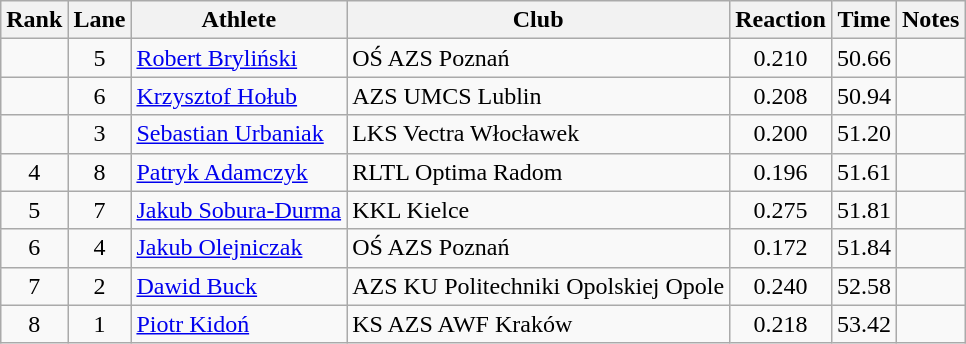<table class="wikitable sortable" style="text-align:center">
<tr>
<th>Rank</th>
<th>Lane</th>
<th>Athlete</th>
<th>Club</th>
<th>Reaction</th>
<th>Time</th>
<th>Notes</th>
</tr>
<tr>
<td></td>
<td>5</td>
<td align=left><a href='#'>Robert Bryliński</a></td>
<td align=left>OŚ AZS Poznań</td>
<td>0.210</td>
<td>50.66</td>
<td></td>
</tr>
<tr>
<td></td>
<td>6</td>
<td align=left><a href='#'>Krzysztof Hołub</a></td>
<td align=left>AZS UMCS Lublin</td>
<td>0.208</td>
<td>50.94</td>
<td></td>
</tr>
<tr>
<td></td>
<td>3</td>
<td align=left><a href='#'>Sebastian Urbaniak</a></td>
<td align=left>LKS Vectra Włocławek</td>
<td>0.200</td>
<td>51.20</td>
<td></td>
</tr>
<tr>
<td>4</td>
<td>8</td>
<td align=left><a href='#'>Patryk Adamczyk</a></td>
<td align=left>RLTL Optima Radom</td>
<td>0.196</td>
<td>51.61</td>
<td></td>
</tr>
<tr>
<td>5</td>
<td>7</td>
<td align=left><a href='#'>Jakub Sobura-Durma</a></td>
<td align=left>KKL Kielce</td>
<td>0.275</td>
<td>51.81</td>
<td></td>
</tr>
<tr>
<td>6</td>
<td>4</td>
<td align=left><a href='#'>Jakub Olejniczak</a></td>
<td align=left>OŚ AZS Poznań</td>
<td>0.172</td>
<td>51.84</td>
<td></td>
</tr>
<tr>
<td>7</td>
<td>2</td>
<td align=left><a href='#'>Dawid Buck</a></td>
<td align=left>AZS KU Politechniki Opolskiej Opole</td>
<td>0.240</td>
<td>52.58</td>
<td></td>
</tr>
<tr>
<td>8</td>
<td>1</td>
<td align=left><a href='#'>Piotr Kidoń</a></td>
<td align=left>KS AZS AWF Kraków</td>
<td>0.218</td>
<td>53.42</td>
<td></td>
</tr>
</table>
